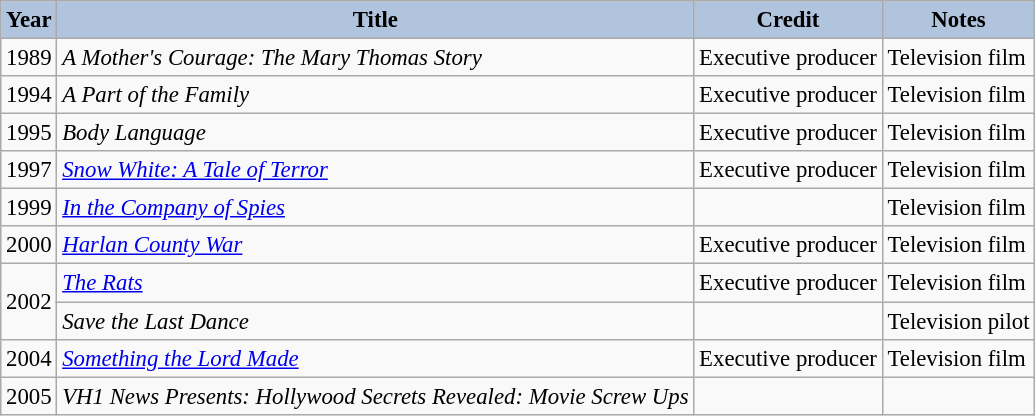<table class="wikitable" style="font-size:95%;">
<tr align="center">
<th style="background:#B0C4DE;">Year</th>
<th style="background:#B0C4DE;">Title</th>
<th style="background:#B0C4DE;">Credit</th>
<th style="background:#B0C4DE;">Notes</th>
</tr>
<tr>
<td>1989</td>
<td><em>A Mother's Courage: The Mary Thomas Story</em></td>
<td>Executive producer</td>
<td>Television film</td>
</tr>
<tr>
<td>1994</td>
<td><em>A Part of the Family</em></td>
<td>Executive producer</td>
<td>Television film</td>
</tr>
<tr>
<td>1995</td>
<td><em>Body Language</em></td>
<td>Executive producer</td>
<td>Television film</td>
</tr>
<tr>
<td>1997</td>
<td><em><a href='#'>Snow White: A Tale of Terror</a></em></td>
<td>Executive producer</td>
<td>Television film</td>
</tr>
<tr>
<td>1999</td>
<td><em><a href='#'>In the Company of Spies</a></em></td>
<td></td>
<td>Television film</td>
</tr>
<tr>
<td>2000</td>
<td><em><a href='#'>Harlan County War</a></em></td>
<td>Executive producer</td>
<td>Television film</td>
</tr>
<tr>
<td rowspan=2>2002</td>
<td><em><a href='#'>The Rats</a></em></td>
<td>Executive producer</td>
<td>Television film</td>
</tr>
<tr>
<td><em>Save the Last Dance</em></td>
<td></td>
<td>Television pilot</td>
</tr>
<tr>
<td>2004</td>
<td><em><a href='#'>Something the Lord Made</a></em></td>
<td>Executive producer</td>
<td>Television film</td>
</tr>
<tr>
<td>2005</td>
<td><em>VH1 News Presents: Hollywood Secrets Revealed: Movie Screw Ups</em></td>
<td></td>
<td></td>
</tr>
</table>
